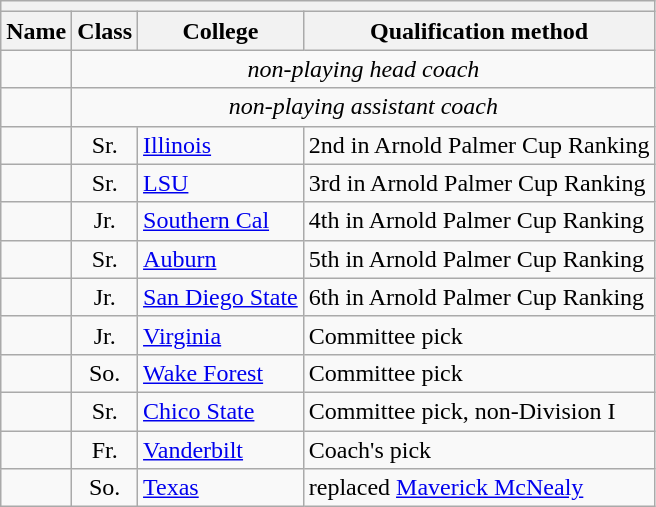<table class="wikitable sortable">
<tr>
<th colspan=4></th>
</tr>
<tr>
<th>Name</th>
<th>Class</th>
<th>College</th>
<th>Qualification method</th>
</tr>
<tr>
<td></td>
<td colspan=3 align=center><em>non-playing head coach</em></td>
</tr>
<tr>
<td></td>
<td colspan=3 align=center><em>non-playing assistant coach</em></td>
</tr>
<tr>
<td></td>
<td align=center>Sr.</td>
<td><a href='#'>Illinois</a></td>
<td>2nd in Arnold Palmer Cup Ranking</td>
</tr>
<tr>
<td></td>
<td align=center>Sr.</td>
<td><a href='#'>LSU</a></td>
<td>3rd in Arnold Palmer Cup Ranking</td>
</tr>
<tr>
<td></td>
<td align=center>Jr.</td>
<td><a href='#'>Southern Cal</a></td>
<td>4th in Arnold Palmer Cup Ranking</td>
</tr>
<tr>
<td></td>
<td align=center>Sr.</td>
<td><a href='#'>Auburn</a></td>
<td>5th in Arnold Palmer Cup Ranking</td>
</tr>
<tr>
<td></td>
<td align=center>Jr.</td>
<td><a href='#'>San Diego State</a></td>
<td>6th in Arnold Palmer Cup Ranking</td>
</tr>
<tr>
<td></td>
<td align=center>Jr.</td>
<td><a href='#'>Virginia</a></td>
<td>Committee pick</td>
</tr>
<tr>
<td></td>
<td align=center>So.</td>
<td><a href='#'>Wake Forest</a></td>
<td>Committee pick</td>
</tr>
<tr>
<td></td>
<td align=center>Sr.</td>
<td><a href='#'>Chico State</a></td>
<td>Committee pick, non-Division I</td>
</tr>
<tr>
<td></td>
<td align=center>Fr.</td>
<td><a href='#'>Vanderbilt</a></td>
<td>Coach's pick</td>
</tr>
<tr>
<td></td>
<td align=center>So.</td>
<td><a href='#'>Texas</a></td>
<td>replaced <a href='#'>Maverick McNealy</a></td>
</tr>
</table>
